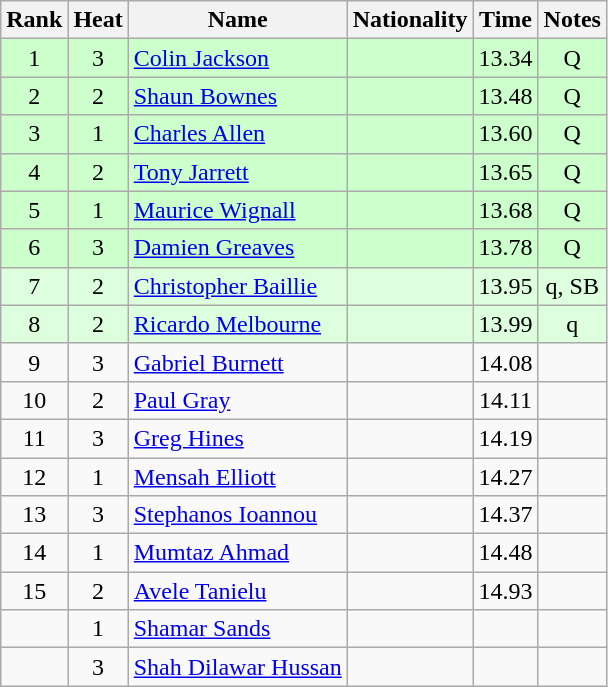<table class="wikitable sortable" style="text-align:center">
<tr>
<th>Rank</th>
<th>Heat</th>
<th>Name</th>
<th>Nationality</th>
<th>Time</th>
<th>Notes</th>
</tr>
<tr bgcolor=ccffcc>
<td>1</td>
<td>3</td>
<td align=left><a href='#'>Colin Jackson</a></td>
<td align=left></td>
<td>13.34</td>
<td>Q</td>
</tr>
<tr bgcolor=ccffcc>
<td>2</td>
<td>2</td>
<td align=left><a href='#'>Shaun Bownes</a></td>
<td align=left></td>
<td>13.48</td>
<td>Q</td>
</tr>
<tr bgcolor=ccffcc>
<td>3</td>
<td>1</td>
<td align=left><a href='#'>Charles Allen</a></td>
<td align=left></td>
<td>13.60</td>
<td>Q</td>
</tr>
<tr bgcolor=ccffcc>
<td>4</td>
<td>2</td>
<td align=left><a href='#'>Tony Jarrett</a></td>
<td align=left></td>
<td>13.65</td>
<td>Q</td>
</tr>
<tr bgcolor=ccffcc>
<td>5</td>
<td>1</td>
<td align=left><a href='#'>Maurice Wignall</a></td>
<td align=left></td>
<td>13.68</td>
<td>Q</td>
</tr>
<tr bgcolor=ccffcc>
<td>6</td>
<td>3</td>
<td align=left><a href='#'>Damien Greaves</a></td>
<td align=left></td>
<td>13.78</td>
<td>Q</td>
</tr>
<tr bgcolor=ddffdd>
<td>7</td>
<td>2</td>
<td align=left><a href='#'>Christopher Baillie</a></td>
<td align=left></td>
<td>13.95</td>
<td>q, SB</td>
</tr>
<tr bgcolor=ddffdd>
<td>8</td>
<td>2</td>
<td align=left><a href='#'>Ricardo Melbourne</a></td>
<td align=left></td>
<td>13.99</td>
<td>q</td>
</tr>
<tr>
<td>9</td>
<td>3</td>
<td align=left><a href='#'>Gabriel Burnett</a></td>
<td align=left></td>
<td>14.08</td>
<td></td>
</tr>
<tr>
<td>10</td>
<td>2</td>
<td align=left><a href='#'>Paul Gray</a></td>
<td align=left></td>
<td>14.11</td>
<td></td>
</tr>
<tr>
<td>11</td>
<td>3</td>
<td align=left><a href='#'>Greg Hines</a></td>
<td align=left></td>
<td>14.19</td>
<td></td>
</tr>
<tr>
<td>12</td>
<td>1</td>
<td align=left><a href='#'>Mensah Elliott</a></td>
<td align=left></td>
<td>14.27</td>
<td></td>
</tr>
<tr>
<td>13</td>
<td>3</td>
<td align=left><a href='#'>Stephanos Ioannou</a></td>
<td align=left></td>
<td>14.37</td>
<td></td>
</tr>
<tr>
<td>14</td>
<td>1</td>
<td align=left><a href='#'>Mumtaz Ahmad</a></td>
<td align=left></td>
<td>14.48</td>
<td></td>
</tr>
<tr>
<td>15</td>
<td>2</td>
<td align=left><a href='#'>Avele Tanielu</a></td>
<td align=left></td>
<td>14.93</td>
<td></td>
</tr>
<tr>
<td></td>
<td>1</td>
<td align=left><a href='#'>Shamar Sands</a></td>
<td align=left></td>
<td></td>
<td></td>
</tr>
<tr>
<td></td>
<td>3</td>
<td align=left><a href='#'>Shah Dilawar Hussan</a></td>
<td align=left></td>
<td></td>
<td></td>
</tr>
</table>
